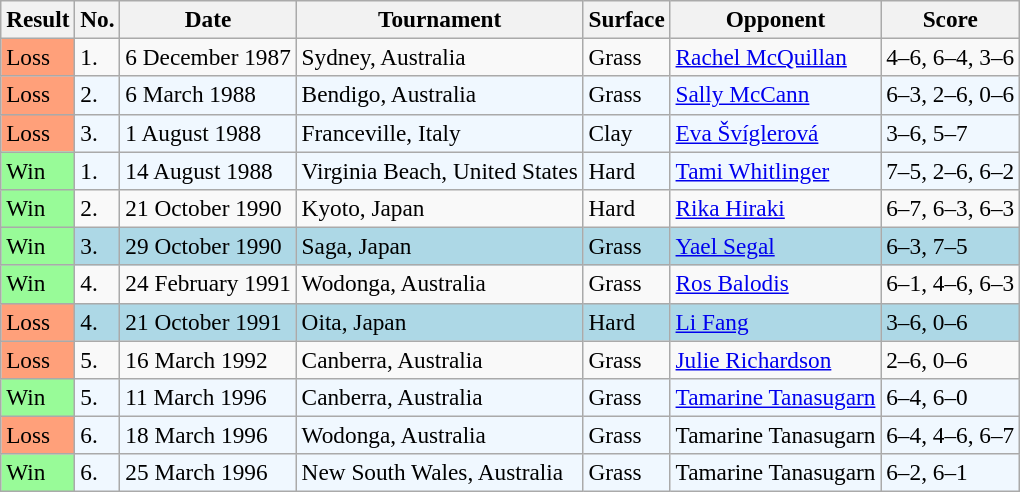<table class="sortable wikitable" style=font-size:97%>
<tr>
<th>Result</th>
<th>No.</th>
<th>Date</th>
<th>Tournament</th>
<th>Surface</th>
<th>Opponent</th>
<th class="unsortable">Score</th>
</tr>
<tr>
<td style="background:#ffa07a;">Loss</td>
<td>1.</td>
<td>6 December 1987</td>
<td>Sydney, Australia</td>
<td>Grass</td>
<td> <a href='#'>Rachel McQuillan</a></td>
<td>4–6, 6–4, 3–6</td>
</tr>
<tr bgcolor="#f0f8ff">
<td style="background:#ffa07a;">Loss</td>
<td>2.</td>
<td>6 March 1988</td>
<td>Bendigo, Australia</td>
<td>Grass</td>
<td> <a href='#'>Sally McCann</a></td>
<td>6–3, 2–6, 0–6</td>
</tr>
<tr style="background:#f0f8ff;">
<td style="background:#ffa07a;">Loss</td>
<td>3.</td>
<td>1 August 1988</td>
<td>Franceville, Italy</td>
<td>Clay</td>
<td> <a href='#'>Eva Švíglerová</a></td>
<td>3–6, 5–7</td>
</tr>
<tr style="background:#f0f8ff;">
<td style="background:#98fb98;">Win</td>
<td>1.</td>
<td>14 August 1988</td>
<td>Virginia Beach, United States</td>
<td>Hard</td>
<td> <a href='#'>Tami Whitlinger</a></td>
<td>7–5, 2–6, 6–2</td>
</tr>
<tr>
<td style="background:#98fb98;">Win</td>
<td>2.</td>
<td>21 October 1990</td>
<td>Kyoto, Japan</td>
<td>Hard</td>
<td> <a href='#'>Rika Hiraki</a></td>
<td>6–7, 6–3, 6–3</td>
</tr>
<tr style="background:lightblue;">
<td style="background:#98fb98;">Win</td>
<td>3.</td>
<td>29 October 1990</td>
<td>Saga, Japan</td>
<td>Grass</td>
<td> <a href='#'>Yael Segal</a></td>
<td>6–3, 7–5</td>
</tr>
<tr>
<td style="background:#98fb98;">Win</td>
<td>4.</td>
<td>24 February 1991</td>
<td>Wodonga, Australia</td>
<td>Grass</td>
<td> <a href='#'>Ros Balodis</a></td>
<td>6–1, 4–6, 6–3</td>
</tr>
<tr style="background:lightblue;">
<td style="background:#ffa07a;">Loss</td>
<td>4.</td>
<td>21 October 1991</td>
<td>Oita, Japan</td>
<td>Hard</td>
<td> <a href='#'>Li Fang</a></td>
<td>3–6, 0–6</td>
</tr>
<tr>
<td style="background:#ffa07a;">Loss</td>
<td>5.</td>
<td>16 March 1992</td>
<td>Canberra, Australia</td>
<td>Grass</td>
<td> <a href='#'>Julie Richardson</a></td>
<td>2–6, 0–6</td>
</tr>
<tr style="background:#f0f8ff;">
<td style="background:#98fb98;">Win</td>
<td>5.</td>
<td>11 March 1996</td>
<td>Canberra, Australia</td>
<td>Grass</td>
<td> <a href='#'>Tamarine Tanasugarn</a></td>
<td>6–4, 6–0</td>
</tr>
<tr style="background:#f0f8ff;">
<td style="background:#ffa07a;">Loss</td>
<td>6.</td>
<td>18 March 1996</td>
<td>Wodonga, Australia</td>
<td>Grass</td>
<td> Tamarine Tanasugarn</td>
<td>6–4, 4–6, 6–7</td>
</tr>
<tr style="background:#f0f8ff;">
<td style="background:#98fb98;">Win</td>
<td>6.</td>
<td>25 March 1996</td>
<td>New South Wales, Australia</td>
<td>Grass</td>
<td> Tamarine Tanasugarn</td>
<td>6–2, 6–1</td>
</tr>
</table>
